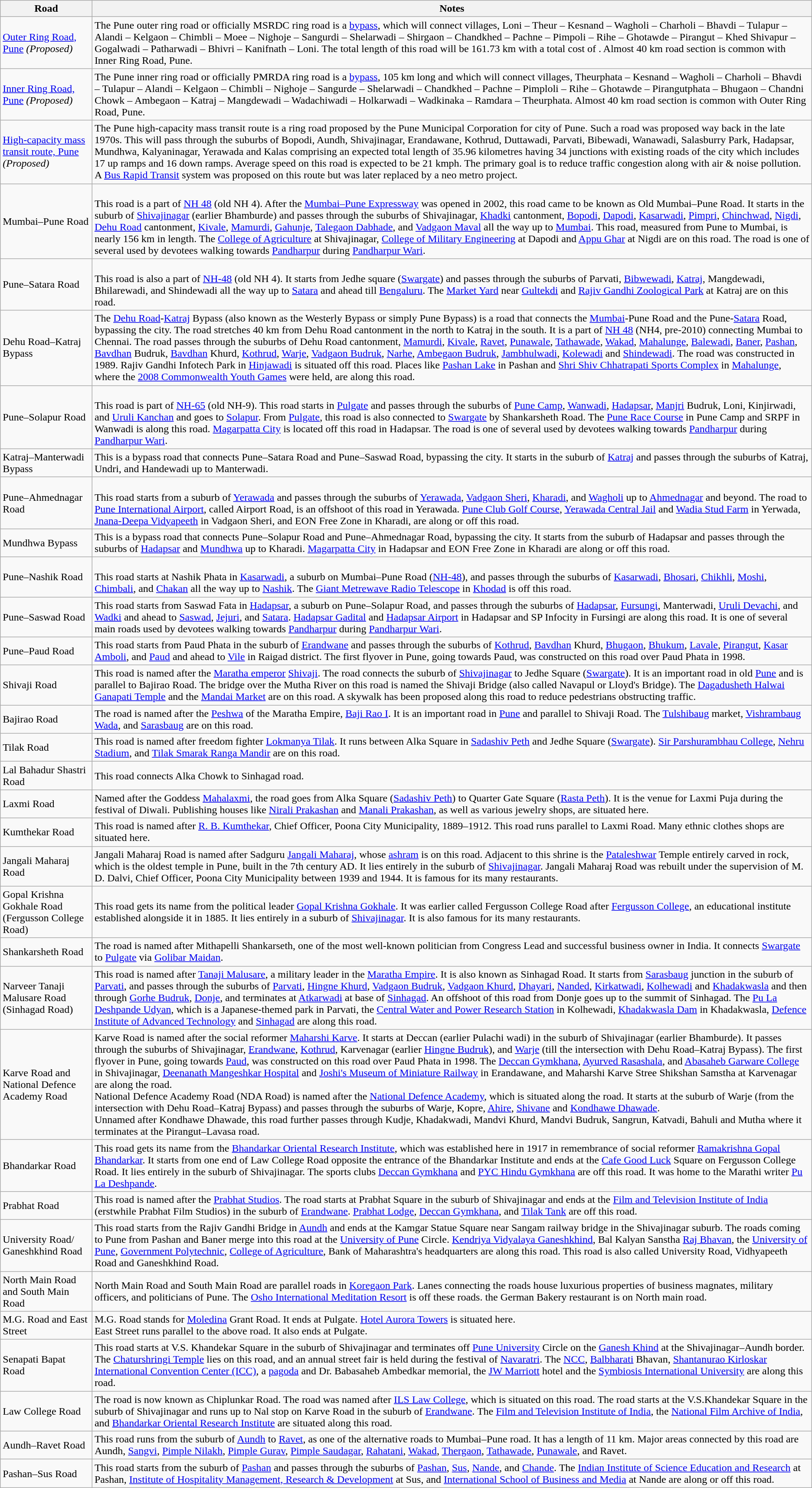<table class="wikitable">
<tr>
<th>Road</th>
<th>Notes</th>
</tr>
<tr>
<td><a href='#'>Outer Ring Road, Pune</a> <em>(Proposed)</em></td>
<td>The Pune outer ring road or officially MSRDC ring road is a <a href='#'>bypass</a>, which will connect villages, Loni – Theur – Kesnand – Wagholi – Charholi – Bhavdi – Tulapur – Alandi – Kelgaon – Chimbli – Moee – Nighoje – Sangurdi – Shelarwadi – Shirgaon – Chandkhed – Pachne – Pimpoli – Rihe – Ghotawde – Pirangut – Khed Shivapur – Gogalwadi – Patharwadi – Bhivri – Kanifnath – Loni. The total length of this road will be 161.73 km with a total cost of . Almost 40 km road section is common with Inner Ring Road, Pune.</td>
</tr>
<tr>
<td><a href='#'>Inner Ring Road, Pune</a> <em>(Proposed)</em></td>
<td>The Pune inner ring road or officially PMRDA ring road is a <a href='#'>bypass</a>, 105 km long and which will connect villages, Theurphata – Kesnand – Wagholi – Charholi – Bhavdi – Tulapur – Alandi – Kelgaon – Chimbli – Nighoje – Sangurde – Shelarwadi – Chandkhed – Pachne – Pimploli – Rihe – Ghotawde – Pirangutphata – Bhugaon – Chandni Chowk – Ambegaon – Katraj – Mangdewadi – Wadachiwadi – Holkarwadi – Wadkinaka – Ramdara – Theurphata. Almost 40 km road section is common with Outer Ring Road, Pune.</td>
</tr>
<tr>
<td><a href='#'>High-capacity mass transit route, Pune</a> <em>(Proposed)</em></td>
<td>The Pune high-capacity mass transit route is a ring road proposed by the Pune Municipal Corporation for city of Pune. Such a road was proposed way back in the late 1970s. This will pass through the suburbs of Bopodi, Aundh, Shivajinagar, Erandawane, Kothrud, Duttawadi, Parvati, Bibewadi, Wanawadi, Salasburry Park, Hadapsar, Mundhwa, Kalyaninagar, Yerawada and Kalas comprising an expected total length of 35.96 kilometres having 34 junctions with existing roads of the city which includes 17 up ramps and 16 down ramps. Average speed on this road is expected to be 21 kmph. The primary goal is to reduce traffic congestion along with air & noise pollution. A <a href='#'>Bus Rapid Transit</a> system was proposed on this route but was later replaced by a neo metro project.</td>
</tr>
<tr>
<td>Mumbai–Pune Road</td>
<td><br>This road is a part of <a href='#'>NH 48</a> (old NH 4). After the <a href='#'>Mumbai–Pune Expressway</a> was opened in 2002, this road came to be known as Old Mumbai–Pune Road. It starts in the suburb of <a href='#'>Shivajinagar</a> (earlier Bhamburde) and passes through the suburbs of Shivajinagar, <a href='#'>Khadki</a> cantonment, <a href='#'>Bopodi</a>, <a href='#'>Dapodi</a>, <a href='#'>Kasarwadi</a>, <a href='#'>Pimpri</a>, <a href='#'>Chinchwad</a>, <a href='#'>Nigdi</a>, <a href='#'>Dehu Road</a> cantonment, <a href='#'>Kivale</a>, <a href='#'>Mamurdi</a>, <a href='#'>Gahunje</a>, <a href='#'>Talegaon Dabhade</a>, and <a href='#'>Vadgaon Maval</a> all the way up to <a href='#'>Mumbai</a>. This road, measured from Pune to Mumbai, is nearly 156 km in length. The <a href='#'>College of Agriculture</a> at Shivajinagar, <a href='#'>College of Military Engineering</a> at Dapodi and <a href='#'>Appu Ghar</a> at Nigdi are on this road. The road is one of several used by devotees walking towards <a href='#'>Pandharpur</a> during <a href='#'>Pandharpur Wari</a>.</td>
</tr>
<tr>
<td>Pune–Satara Road</td>
<td><br>This road is also a part of <a href='#'>NH-48</a> (old NH 4). It starts from Jedhe square (<a href='#'>Swargate</a>) and passes through the suburbs of Parvati, <a href='#'>Bibwewadi</a>, <a href='#'>Katraj</a>, Mangdewadi, Bhilarewadi, and Shindewadi all the way up to <a href='#'>Satara</a> and ahead till <a href='#'>Bengaluru</a>. The <a href='#'>Market Yard</a> near <a href='#'>Gultekdi</a> and <a href='#'>Rajiv Gandhi Zoological Park</a> at Katraj are on this road.</td>
</tr>
<tr>
<td>Dehu Road–Katraj Bypass</td>
<td>The <a href='#'>Dehu Road</a>-<a href='#'>Katraj</a> Bypass (also known as the Westerly Bypass or simply Pune Bypass) is a road that connects the <a href='#'>Mumbai</a>-Pune Road and the Pune-<a href='#'>Satara</a> Road, bypassing the city. The road stretches 40 km from Dehu Road cantonment in the north to Katraj in the south. It is a part of <a href='#'>NH 48</a> (NH4, pre-2010) connecting Mumbai to Chennai. The road passes through the suburbs of Dehu Road cantonment, <a href='#'>Mamurdi</a>, <a href='#'>Kivale</a>, <a href='#'>Ravet</a>, <a href='#'>Punawale</a>, <a href='#'>Tathawade</a>, <a href='#'>Wakad</a>, <a href='#'>Mahalunge</a>, <a href='#'>Balewadi</a>, <a href='#'>Baner</a>, <a href='#'>Pashan</a>, <a href='#'>Bavdhan</a> Budruk, <a href='#'>Bavdhan</a> Khurd, <a href='#'>Kothrud</a>, <a href='#'>Warje</a>, <a href='#'>Vadgaon Budruk</a>, <a href='#'>Narhe</a>, <a href='#'>Ambegaon Budruk</a>, <a href='#'>Jambhulwadi</a>, <a href='#'>Kolewadi</a> and <a href='#'>Shindewadi</a>. The road was constructed in 1989. Rajiv Gandhi Infotech Park in <a href='#'>Hinjawadi</a> is situated off this road. Places like <a href='#'>Pashan Lake</a> in Pashan and <a href='#'>Shri Shiv Chhatrapati Sports Complex</a> in <a href='#'>Mahalunge</a>, where the <a href='#'>2008 Commonwealth Youth Games</a> were held, are along this road.</td>
</tr>
<tr>
<td>Pune–Solapur Road</td>
<td><br>This road is part of <a href='#'>NH-65</a> (old NH-9). This road starts in <a href='#'>Pulgate</a> and passes through the suburbs of <a href='#'>Pune Camp</a>, <a href='#'>Wanwadi</a>, <a href='#'>Hadapsar</a>, <a href='#'>Manjri</a> Budruk, Loni, Kinjirwadi, and <a href='#'>Uruli Kanchan</a> and goes to <a href='#'>Solapur</a>. From <a href='#'>Pulgate</a>, this road is also connected to <a href='#'>Swargate</a> by Shankarsheth Road. The <a href='#'>Pune Race Course</a> in Pune Camp and SRPF in Wanwadi is along this road. <a href='#'>Magarpatta City</a> is located off this road in Hadapsar. The road is one of several used by devotees walking towards <a href='#'>Pandharpur</a> during <a href='#'>Pandharpur Wari</a>.</td>
</tr>
<tr>
<td>Katraj–Manterwadi Bypass</td>
<td>This is a bypass road that connects Pune–Satara Road and Pune–Saswad Road, bypassing the city. It starts in the suburb of <a href='#'>Katraj</a> and passes through the suburbs of Katraj, Undri, and Handewadi up to Manterwadi.</td>
</tr>
<tr>
<td>Pune–Ahmednagar Road</td>
<td><br>This road starts from a suburb of <a href='#'>Yerawada</a> and passes through the suburbs of <a href='#'>Yerawada</a>, <a href='#'>Vadgaon Sheri</a>, <a href='#'>Kharadi</a>, and <a href='#'>Wagholi</a> up to <a href='#'>Ahmednagar</a> and beyond. The road to <a href='#'>Pune International Airport</a>, called Airport Road, is an offshoot of this road in Yerawada. <a href='#'>Pune Club Golf Course</a>, <a href='#'>Yerawada Central Jail</a> and <a href='#'>Wadia Stud Farm</a> in Yerwada, <a href='#'>Jnana-Deepa Vidyapeeth</a> in Vadgaon Sheri, and EON Free Zone in Kharadi, are along or off this road.</td>
</tr>
<tr>
<td>Mundhwa Bypass</td>
<td>This is a bypass road that connects Pune–Solapur Road and Pune–Ahmednagar Road, bypassing the city. It starts from the suburb of Hadapsar and passes through the suburbs of <a href='#'>Hadapsar</a> and <a href='#'>Mundhwa</a> up to Kharadi. <a href='#'>Magarpatta City</a> in Hadapsar and EON Free Zone in Kharadi are along or off this road.</td>
</tr>
<tr>
<td>Pune–Nashik Road</td>
<td><br>This road starts at Nashik Phata in <a href='#'>Kasarwadi</a>, a suburb on Mumbai–Pune Road (<a href='#'>NH-48</a>), and passes through the suburbs of <a href='#'>Kasarwadi</a>, <a href='#'>Bhosari</a>, <a href='#'>Chikhli</a>, <a href='#'>Moshi</a>, <a href='#'>Chimbali</a>, and <a href='#'>Chakan</a> all the way up to <a href='#'>Nashik</a>. The <a href='#'>Giant Metrewave Radio Telescope</a> in <a href='#'>Khodad</a> is off this road.</td>
</tr>
<tr>
<td>Pune–Saswad Road</td>
<td>This road starts from Saswad Fata in <a href='#'>Hadapsar</a>, a suburb on Pune–Solapur Road, and passes through the suburbs of <a href='#'>Hadapsar</a>, <a href='#'>Fursungi</a>, Manterwadi, <a href='#'>Uruli Devachi</a>, and <a href='#'>Wadki</a> and ahead to <a href='#'>Saswad</a>, <a href='#'>Jejuri</a>, and <a href='#'>Satara</a>. <a href='#'>Hadapsar Gadital</a> and <a href='#'>Hadapsar Airport</a> in Hadapsar and SP Infocity in Fursingi are along this road. It is one of several main roads used by devotees walking towards <a href='#'>Pandharpur</a> during <a href='#'>Pandharpur Wari</a>.</td>
</tr>
<tr>
<td>Pune–Paud Road</td>
<td>This road starts from Paud Phata in the suburb of <a href='#'>Erandwane</a> and passes through the suburbs of <a href='#'>Kothrud</a>, <a href='#'>Bavdhan</a> Khurd, <a href='#'>Bhugaon</a>, <a href='#'>Bhukum</a>, <a href='#'>Lavale</a>, <a href='#'>Pirangut</a>, <a href='#'>Kasar Amboli</a>, and <a href='#'>Paud</a> and ahead to <a href='#'>Vile</a> in Raigad district. The first flyover in Pune, going towards Paud, was constructed on this road over Paud Phata in 1998.</td>
</tr>
<tr>
<td>Shivaji Road</td>
<td>This road is named after the <a href='#'>Maratha emperor</a> <a href='#'>Shivaji</a>. The road connects the suburb of <a href='#'>Shivajinagar</a> to Jedhe Square (<a href='#'>Swargate</a>). It is an important road in old <a href='#'>Pune</a> and is parallel to Bajirao Road. The bridge over the Mutha River on this road is named the Shivaji Bridge (also called Navapul or Lloyd's Bridge). The <a href='#'>Dagadusheth Halwai Ganapati Temple</a> and the <a href='#'>Mandai Market</a> are on this road. A skywalk has been proposed along this road to reduce pedestrians obstructing traffic.</td>
</tr>
<tr>
<td>Bajirao Road</td>
<td>The road is named after the <a href='#'>Peshwa</a> of the Maratha Empire, <a href='#'>Baji Rao I</a>. It is an important road in <a href='#'>Pune</a> and parallel to Shivaji Road. The <a href='#'>Tulshibaug</a> market, <a href='#'>Vishrambaug Wada</a>, and <a href='#'>Sarasbaug</a> are on this road.</td>
</tr>
<tr>
<td>Tilak Road</td>
<td>This road is named after freedom fighter <a href='#'>Lokmanya Tilak</a>. It runs between Alka Square in <a href='#'>Sadashiv Peth</a> and Jedhe Square (<a href='#'>Swargate</a>). <a href='#'>Sir Parshurambhau College</a>, <a href='#'>Nehru Stadium</a>, and <a href='#'>Tilak Smarak Ranga Mandir</a> are on this road.</td>
</tr>
<tr>
<td>Lal Bahadur Shastri Road</td>
<td>This road connects Alka Chowk to Sinhagad road.</td>
</tr>
<tr>
<td>Laxmi Road</td>
<td>Named after the Goddess <a href='#'>Mahalaxmi</a>, the road goes from Alka Square (<a href='#'>Sadashiv Peth</a>) to Quarter Gate Square (<a href='#'>Rasta Peth</a>). It is the venue for Laxmi Puja during the festival of Diwali. Publishing houses like <a href='#'>Nirali Prakashan</a> and <a href='#'>Manali Prakashan</a>, as well as various jewelry shops, are situated here.</td>
</tr>
<tr>
<td>Kumthekar Road</td>
<td>This road is named after <a href='#'>R. B. Kumthekar</a>, Chief Officer, Poona City Municipality, 1889–1912. This road runs parallel to Laxmi Road. Many ethnic clothes shops are situated here.</td>
</tr>
<tr>
<td>Jangali Maharaj Road</td>
<td>Jangali Maharaj Road is named after Sadguru <a href='#'>Jangali Maharaj</a>, whose <a href='#'>ashram</a> is on this road. Adjacent to this shrine is the <a href='#'>Pataleshwar</a> Temple entirely carved in rock, which is the oldest temple in Pune, built in the 7th century AD. It lies entirely in the suburb of <a href='#'>Shivajinagar</a>. Jangali Maharaj Road was rebuilt under the supervision of M. D. Dalvi, Chief Officer, Poona City Municipality between 1939 and 1944. It is famous for its many restaurants.</td>
</tr>
<tr>
<td>Gopal Krishna Gokhale Road (Fergusson College Road)</td>
<td>This road gets its name from the political leader <a href='#'>Gopal Krishna Gokhale</a>. It was earlier called Fergusson College Road after <a href='#'>Fergusson College</a>, an educational institute established alongside it in 1885. It lies entirely in a suburb of <a href='#'>Shivajinagar</a>. It is also famous for its many restaurants.</td>
</tr>
<tr>
<td>Shankarsheth Road</td>
<td>The road is named after Mithapelli Shankarseth, one of the most well-known politician from Congress Lead and successful business owner in India. It connects <a href='#'>Swargate</a> to <a href='#'>Pulgate</a> via <a href='#'>Golibar Maidan</a>.</td>
</tr>
<tr>
<td>Narveer Tanaji Malusare Road (Sinhagad Road)</td>
<td>This road is named after <a href='#'>Tanaji Malusare</a>, a military leader in the <a href='#'>Maratha Empire</a>. It is also known as Sinhagad Road. It starts from <a href='#'>Sarasbaug</a> junction in the suburb of <a href='#'>Parvati</a>, and passes through the suburbs of <a href='#'>Parvati</a>, <a href='#'>Hingne Khurd</a>, <a href='#'>Vadgaon Budruk</a>, <a href='#'>Vadgaon Khurd</a>, <a href='#'>Dhayari</a>, <a href='#'>Nanded</a>, <a href='#'>Kirkatwadi</a>, <a href='#'>Kolhewadi</a> and <a href='#'>Khadakwasla</a> and then through <a href='#'>Gorhe Budruk</a>, <a href='#'>Donje</a>, and terminates at <a href='#'>Atkarwadi</a> at base of <a href='#'>Sinhagad</a>. An offshoot of this road from Donje goes up to the summit of Sinhagad. The <a href='#'>Pu La Deshpande Udyan</a>, which is a Japanese-themed park in Parvati, the <a href='#'>Central Water and Power Research Station</a> in Kolhewadi, <a href='#'>Khadakwasla Dam</a> in Khadakwasla, <a href='#'>Defence Institute of Advanced Technology</a> and <a href='#'>Sinhagad</a> are along this road.</td>
</tr>
<tr>
<td>Karve Road and National Defence Academy Road</td>
<td>Karve Road is named after the social reformer <a href='#'>Maharshi Karve</a>. It starts at Deccan (earlier Pulachi wadi) in the suburb of Shivajinagar (earlier Bhamburde). It passes through the suburbs of Shivajinagar, <a href='#'>Erandwane</a>, <a href='#'>Kothrud</a>, Karvenagar (earlier <a href='#'>Hingne Budruk</a>), and <a href='#'>Warje</a> (till the intersection with Dehu Road–Katraj Bypass). The first flyover in Pune, going towards <a href='#'>Paud</a>, was constructed on this road over Paud Phata in 1998. The <a href='#'>Deccan Gymkhana</a>, <a href='#'>Ayurved Rasashala</a>, and <a href='#'>Abasaheb Garware College</a> in Shivajinagar, <a href='#'>Deenanath Mangeshkar Hospital</a> and <a href='#'>Joshi's Museum of Miniature Railway</a> in Erandawane, and Maharshi Karve Stree Shikshan Samstha at Karvenagar are along the road.<br>National Defence Academy Road (NDA Road) is named after the <a href='#'>National Defence Academy</a>, which is situated along the road. It starts at the suburb of Warje (from the intersection with Dehu Road–Katraj Bypass) and passes through the suburbs of Warje, Kopre, <a href='#'>Ahire</a>, <a href='#'>Shivane</a> and <a href='#'>Kondhawe Dhawade</a>.<br>Unnamed after Kondhawe Dhawade, this road further passes through Kudje, Khadakwadi, Mandvi Khurd, Mandvi Budruk, Sangrun, Katvadi, Bahuli and Mutha where it terminates at the Pirangut–Lavasa road.</td>
</tr>
<tr>
<td>Bhandarkar Road</td>
<td>This road gets its name from the <a href='#'>Bhandarkar Oriental Research Institute</a>, which was established here in 1917 in remembrance of social reformer <a href='#'>Ramakrishna Gopal Bhandarkar</a>. It starts from one end of Law College Road opposite the entrance of the Bhandarkar Institute and ends at the <a href='#'>Cafe Good Luck</a> Square on Fergusson College Road. It lies entirely in the suburb of Shivajinagar. The sports clubs <a href='#'>Deccan Gymkhana</a> and <a href='#'>PYC Hindu Gymkhana</a> are off this road. It was home to the Marathi writer <a href='#'>Pu La Deshpande</a>.</td>
</tr>
<tr>
<td>Prabhat Road</td>
<td>This road is named after the <a href='#'>Prabhat Studios</a>. The road starts at Prabhat Square in the suburb of Shivajinagar and ends at the <a href='#'>Film and Television Institute of India</a> (erstwhile Prabhat Film Studios) in the suburb of <a href='#'>Erandwane</a>. <a href='#'>Prabhat Lodge</a>, <a href='#'>Deccan Gymkhana</a>, and <a href='#'>Tilak Tank</a> are off this road.</td>
</tr>
<tr>
<td>University Road/ Ganeshkhind Road</td>
<td>This road starts from the Rajiv Gandhi Bridge in <a href='#'>Aundh</a> and ends at the Kamgar Statue Square near Sangam railway bridge in the Shivajinagar suburb. The roads coming to Pune from Pashan and Baner merge into this road at the <a href='#'>University of Pune</a> Circle. <a href='#'>Kendriya Vidyalaya Ganeshkhind</a>, Bal Kalyan Sanstha <a href='#'>Raj Bhavan</a>, the <a href='#'>University of Pune</a>, <a href='#'>Government Polytechnic</a>, <a href='#'>College of Agriculture</a>, Bank of Maharashtra's headquarters are along this road. This road is also called University Road, Vidhyapeeth Road and Ganeshkhind Road.</td>
</tr>
<tr>
<td>North Main Road and South Main Road</td>
<td>North Main Road and South Main Road are parallel roads in <a href='#'>Koregaon Park</a>. Lanes connecting the roads house luxurious properties of business magnates, military officers, and politicians of Pune. The <a href='#'>Osho International Meditation Resort</a> is off these roads. the German Bakery restaurant is on North main road.</td>
</tr>
<tr>
<td>M.G. Road and East Street</td>
<td>M.G. Road stands for <a href='#'>Moledina</a> Grant Road. It ends at Pulgate. <a href='#'>Hotel Aurora Towers</a> is situated here.<br>East Street runs parallel to the above road. It also ends at Pulgate.</td>
</tr>
<tr>
<td>Senapati Bapat Road</td>
<td>This road starts at V.S. Khandekar Square in the suburb of Shivajinagar and terminates off <a href='#'>Pune University</a> Circle on the <a href='#'>Ganesh Khind</a> at the Shivajinagar–Aundh border. The <a href='#'>Chaturshringi Temple</a> lies on this road, and an annual street fair is held during the festival of <a href='#'>Navaratri</a>. The <a href='#'>NCC</a>, <a href='#'>Balbharati</a> Bhavan, <a href='#'>Shantanurao Kirloskar International Convention Center (ICC)</a>, a <a href='#'>pagoda</a> and Dr. Babasaheb Ambedkar memorial, the <a href='#'>JW Marriott</a> hotel and the <a href='#'>Symbiosis International University</a> are along this road.</td>
</tr>
<tr>
<td>Law College Road</td>
<td>The road is now known as Chiplunkar Road. The road was named after <a href='#'>ILS Law College</a>, which is situated on this road. The road starts at the V.S.Khandekar Square in the suburb of Shivajinagar and runs up to Nal stop on Karve Road in the suburb of <a href='#'>Erandwane</a>. The <a href='#'>Film and Television Institute of India</a>, the <a href='#'>National Film Archive of India</a>, and <a href='#'>Bhandarkar Oriental Research Institute</a> are situated along this road.</td>
</tr>
<tr>
<td>Aundh–Ravet Road</td>
<td>This road runs from the suburb of <a href='#'>Aundh</a> to <a href='#'>Ravet</a>, as one of the alternative roads to Mumbai–Pune road. It has a length of 11 km. Major areas connected by this road are Aundh, <a href='#'>Sangvi</a>, <a href='#'>Pimple Nilakh</a>, <a href='#'>Pimple Gurav</a>, <a href='#'>Pimple Saudagar</a>, <a href='#'>Rahatani</a>, <a href='#'>Wakad</a>, <a href='#'>Thergaon</a>, <a href='#'>Tathawade</a>, <a href='#'>Punawale</a>, and Ravet.</td>
</tr>
<tr>
<td>Pashan–Sus Road </td>
<td>This road starts from the suburb of <a href='#'>Pashan</a> and passes through the suburbs of <a href='#'>Pashan</a>, <a href='#'>Sus</a>, <a href='#'>Nande</a>, and <a href='#'>Chande</a>. The <a href='#'>Indian Institute of Science Education and Research</a> at Pashan, <a href='#'>Institute of Hospitality Management, Research & Development</a> at Sus, and <a href='#'>International School of Business and Media</a> at Nande are along or off this road.</td>
</tr>
</table>
